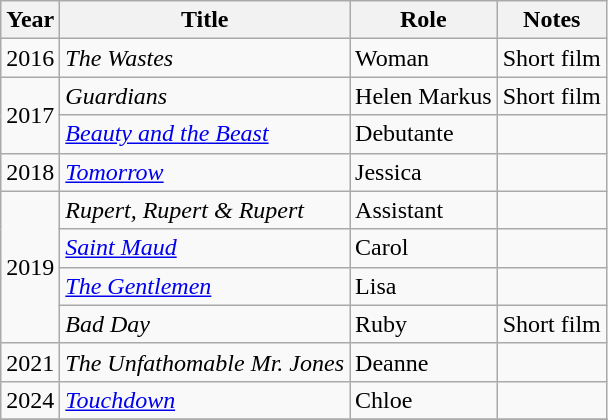<table class="wikitable sortable">
<tr>
<th>Year</th>
<th>Title</th>
<th>Role</th>
<th class="unsortable">Notes</th>
</tr>
<tr>
<td>2016</td>
<td><em>The Wastes</em></td>
<td>Woman</td>
<td>Short film</td>
</tr>
<tr>
<td rowspan="2">2017</td>
<td><em>Guardians</em></td>
<td>Helen Markus</td>
<td>Short film</td>
</tr>
<tr>
<td><em><a href='#'>Beauty and the Beast</a></em></td>
<td>Debutante</td>
<td></td>
</tr>
<tr>
<td>2018</td>
<td><em><a href='#'>Tomorrow</a></em></td>
<td>Jessica</td>
<td></td>
</tr>
<tr>
<td rowspan="4">2019</td>
<td><em>Rupert, Rupert & Rupert</em></td>
<td>Assistant</td>
<td></td>
</tr>
<tr>
<td><em><a href='#'>Saint Maud</a></em></td>
<td>Carol</td>
<td></td>
</tr>
<tr>
<td><em><a href='#'>The Gentlemen</a></em></td>
<td>Lisa</td>
<td></td>
</tr>
<tr>
<td><em>Bad Day</em></td>
<td>Ruby</td>
<td>Short film</td>
</tr>
<tr>
<td>2021</td>
<td><em>The Unfathomable Mr. Jones</em></td>
<td>Deanne</td>
<td></td>
</tr>
<tr>
<td>2024</td>
<td><em><a href='#'>Touchdown</a></em></td>
<td>Chloe</td>
<td></td>
</tr>
<tr>
</tr>
</table>
